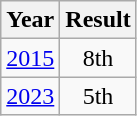<table class="wikitable" style="text-align:center">
<tr>
<th>Year</th>
<th>Result</th>
</tr>
<tr>
<td><a href='#'>2015</a></td>
<td>8th</td>
</tr>
<tr>
<td><a href='#'>2023</a></td>
<td>5th</td>
</tr>
</table>
